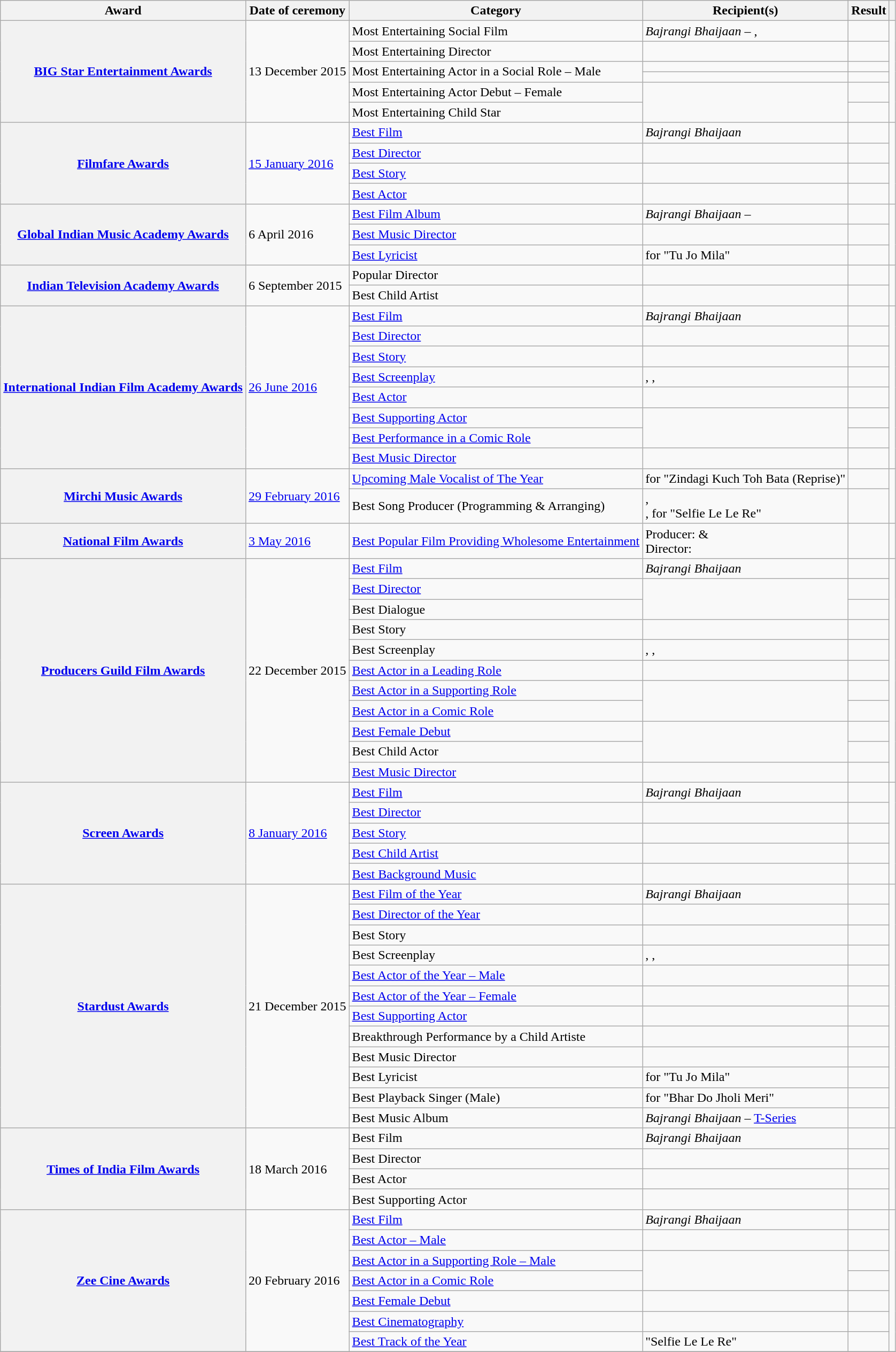<table class="wikitable plainrowheaders sortable">
<tr>
<th scope="col">Award</th>
<th scope="col">Date of ceremony</th>
<th scope="col">Category</th>
<th scope="col">Recipient(s)</th>
<th scope="col">Result</th>
<th scope="col" class="unsortable"></th>
</tr>
<tr>
<th scope="row" rowspan="6"><a href='#'>BIG Star Entertainment Awards</a></th>
<td rowspan="6">13 December 2015</td>
<td>Most Entertaining Social Film</td>
<td><em>Bajrangi Bhaijaan</em> – , </td>
<td></td>
<td style="text-align:center;" rowspan="6"></td>
</tr>
<tr>
<td>Most Entertaining Director</td>
<td></td>
<td></td>
</tr>
<tr>
<td rowspan="2">Most Entertaining Actor in a Social Role – Male</td>
<td></td>
<td></td>
</tr>
<tr>
<td></td>
<td></td>
</tr>
<tr>
<td>Most Entertaining Actor Debut – Female</td>
<td rowspan="2"></td>
<td></td>
</tr>
<tr>
<td>Most Entertaining Child Star</td>
<td></td>
</tr>
<tr>
<th scope="row" rowspan="4"><a href='#'>Filmfare Awards</a></th>
<td rowspan="4"><a href='#'>15 January 2016</a></td>
<td><a href='#'>Best Film</a></td>
<td><em>Bajrangi Bhaijaan</em></td>
<td></td>
<td style="text-align:center;" rowspan="4"><br></td>
</tr>
<tr>
<td><a href='#'>Best Director</a></td>
<td></td>
<td></td>
</tr>
<tr>
<td><a href='#'>Best Story</a></td>
<td></td>
<td></td>
</tr>
<tr>
<td><a href='#'>Best Actor</a></td>
<td></td>
<td></td>
</tr>
<tr>
<th scope="row" rowspan="3"><a href='#'>Global Indian Music Academy Awards</a></th>
<td rowspan="3">6 April 2016</td>
<td><a href='#'>Best Film Album</a></td>
<td><em>Bajrangi Bhaijaan</em> – </td>
<td></td>
<td style="text-align:center;" rowspan="3"></td>
</tr>
<tr>
<td><a href='#'>Best Music Director</a></td>
<td></td>
<td></td>
</tr>
<tr>
<td><a href='#'>Best Lyricist</a></td>
<td> for "Tu Jo Mila"</td>
<td></td>
</tr>
<tr>
<th scope="row" rowspan="2"><a href='#'>Indian Television Academy Awards</a></th>
<td rowspan="2">6 September 2015</td>
<td>Popular Director</td>
<td></td>
<td></td>
<td style="text-align:center;" rowspan="2"></td>
</tr>
<tr>
<td>Best Child Artist</td>
<td></td>
<td></td>
</tr>
<tr>
<th scope="row" rowspan="8"><a href='#'>International Indian Film Academy Awards</a></th>
<td rowspan="8"><a href='#'>26 June 2016</a></td>
<td><a href='#'>Best Film</a></td>
<td><em>Bajrangi Bhaijaan</em></td>
<td></td>
<td style="text-align:center;" rowspan="8"><br></td>
</tr>
<tr>
<td><a href='#'>Best Director</a></td>
<td></td>
<td></td>
</tr>
<tr>
<td><a href='#'>Best Story</a></td>
<td></td>
<td></td>
</tr>
<tr>
<td><a href='#'>Best Screenplay</a></td>
<td>, , </td>
<td></td>
</tr>
<tr>
<td><a href='#'>Best Actor</a></td>
<td></td>
<td></td>
</tr>
<tr>
<td><a href='#'>Best Supporting Actor</a></td>
<td rowspan="2"></td>
<td></td>
</tr>
<tr>
<td><a href='#'>Best Performance in a Comic Role</a></td>
<td></td>
</tr>
<tr>
<td><a href='#'>Best Music Director</a></td>
<td></td>
<td></td>
</tr>
<tr>
<th scope="row" rowspan="2"><a href='#'>Mirchi Music Awards</a></th>
<td rowspan="2"><a href='#'>29 February 2016</a></td>
<td><a href='#'>Upcoming Male Vocalist of The Year</a></td>
<td> for "Zindagi Kuch Toh Bata (Reprise)"</td>
<td></td>
<td style="text-align:center;" rowspan="2"><br></td>
</tr>
<tr>
<td>Best Song Producer (Programming & Arranging)</td>
<td>, <br>,  for "Selfie Le Le Re"</td>
<td></td>
</tr>
<tr>
<th scope="row"><a href='#'>National Film Awards</a></th>
<td><a href='#'>3 May 2016</a></td>
<td><a href='#'>Best Popular Film Providing Wholesome Entertainment</a></td>
<td>Producer:  & <br>Director: </td>
<td></td>
<td style="text-align:center;"></td>
</tr>
<tr>
<th scope="row" rowspan="11"><a href='#'>Producers Guild Film Awards</a></th>
<td rowspan="11">22 December 2015</td>
<td><a href='#'>Best Film</a></td>
<td><em>Bajrangi Bhaijaan</em></td>
<td></td>
<td style="text-align:center;" rowspan="11"><br></td>
</tr>
<tr>
<td><a href='#'>Best Director</a></td>
<td rowspan="2"></td>
<td></td>
</tr>
<tr>
<td>Best Dialogue</td>
<td></td>
</tr>
<tr>
<td>Best Story</td>
<td></td>
<td></td>
</tr>
<tr>
<td>Best Screenplay</td>
<td>, , </td>
<td></td>
</tr>
<tr>
<td><a href='#'>Best Actor in a Leading Role</a></td>
<td></td>
<td></td>
</tr>
<tr>
<td><a href='#'>Best Actor in a Supporting Role</a></td>
<td rowspan="2"></td>
<td></td>
</tr>
<tr>
<td><a href='#'>Best Actor in a Comic Role</a></td>
<td></td>
</tr>
<tr>
<td><a href='#'>Best Female Debut</a></td>
<td rowspan="2"></td>
<td></td>
</tr>
<tr>
<td>Best Child Actor</td>
<td></td>
</tr>
<tr>
<td><a href='#'>Best Music Director</a></td>
<td></td>
<td></td>
</tr>
<tr>
<th scope="row" rowspan="5"><a href='#'>Screen Awards</a></th>
<td rowspan="5"><a href='#'>8 January 2016</a></td>
<td><a href='#'>Best Film</a></td>
<td><em>Bajrangi Bhaijaan</em></td>
<td></td>
<td style="text-align:center;" rowspan="5"></td>
</tr>
<tr>
<td><a href='#'>Best Director</a></td>
<td></td>
<td></td>
</tr>
<tr>
<td><a href='#'>Best Story</a></td>
<td></td>
<td></td>
</tr>
<tr>
<td><a href='#'>Best Child Artist</a></td>
<td></td>
<td></td>
</tr>
<tr>
<td><a href='#'>Best Background Music</a></td>
<td></td>
<td></td>
</tr>
<tr>
<th scope="row" rowspan="12"><a href='#'>Stardust Awards</a></th>
<td rowspan="12">21 December 2015</td>
<td><a href='#'>Best Film of the Year</a></td>
<td><em>Bajrangi Bhaijaan</em></td>
<td></td>
<td style="text-align:center;" rowspan="12"><br></td>
</tr>
<tr>
<td><a href='#'>Best Director of the Year</a></td>
<td></td>
<td></td>
</tr>
<tr>
<td>Best Story</td>
<td></td>
<td></td>
</tr>
<tr>
<td>Best Screenplay</td>
<td>, , </td>
<td></td>
</tr>
<tr>
<td><a href='#'>Best Actor of the Year – Male</a></td>
<td></td>
<td></td>
</tr>
<tr>
<td><a href='#'>Best Actor of the Year – Female</a></td>
<td></td>
<td></td>
</tr>
<tr>
<td><a href='#'>Best Supporting Actor</a></td>
<td></td>
<td></td>
</tr>
<tr>
<td>Breakthrough Performance by a Child Artiste</td>
<td></td>
<td></td>
</tr>
<tr>
<td>Best Music Director</td>
<td></td>
<td></td>
</tr>
<tr>
<td>Best Lyricist</td>
<td> for "Tu Jo Mila"</td>
<td></td>
</tr>
<tr>
<td>Best Playback Singer (Male)</td>
<td> for "Bhar Do Jholi Meri"</td>
<td></td>
</tr>
<tr>
<td>Best Music Album</td>
<td><em>Bajrangi Bhaijaan</em> – <a href='#'>T-Series</a></td>
<td></td>
</tr>
<tr>
<th scope="row" rowspan="4"><a href='#'>Times of India Film Awards</a></th>
<td rowspan="4">18 March 2016</td>
<td>Best Film</td>
<td><em>Bajrangi Bhaijaan</em></td>
<td></td>
<td style="text-align:center;" rowspan="4"></td>
</tr>
<tr>
<td>Best Director</td>
<td></td>
<td></td>
</tr>
<tr>
<td>Best Actor</td>
<td></td>
<td></td>
</tr>
<tr>
<td>Best Supporting Actor</td>
<td></td>
<td></td>
</tr>
<tr>
<th scope="row" rowspan="7"><a href='#'>Zee Cine Awards</a></th>
<td rowspan="7">20 February 2016</td>
<td><a href='#'>Best Film</a></td>
<td><em>Bajrangi Bhaijaan</em></td>
<td></td>
<td style="text-align:center;" rowspan="7"><br><br></td>
</tr>
<tr>
<td><a href='#'>Best Actor – Male</a></td>
<td></td>
<td></td>
</tr>
<tr>
<td><a href='#'>Best Actor in a Supporting Role – Male</a></td>
<td rowspan="2"></td>
<td></td>
</tr>
<tr>
<td><a href='#'>Best Actor in a Comic Role</a></td>
<td></td>
</tr>
<tr>
<td><a href='#'>Best Female Debut</a></td>
<td></td>
<td></td>
</tr>
<tr>
<td><a href='#'>Best Cinematography</a></td>
<td></td>
<td></td>
</tr>
<tr>
<td><a href='#'>Best Track of the Year</a></td>
<td>"Selfie Le Le Re"</td>
<td></td>
</tr>
<tr>
</tr>
</table>
